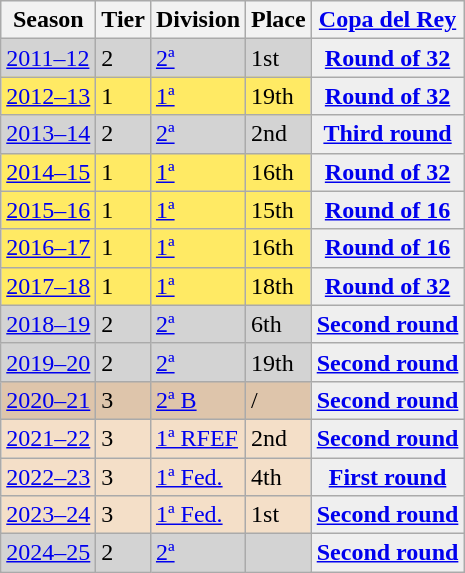<table class="wikitable">
<tr style="background:#f0f6fa;">
<th>Season</th>
<th>Tier</th>
<th>Division</th>
<th>Place</th>
<th><a href='#'>Copa del Rey</a></th>
</tr>
<tr>
<td style="background:#D3D3D3;"><a href='#'>2011–12</a></td>
<td style="background:#D3D3D3;">2</td>
<td style="background:#D3D3D3;"><a href='#'>2ª</a></td>
<td style="background:#D3D3D3;">1st</td>
<th style="background:#efefef;"><a href='#'>Round of 32</a></th>
</tr>
<tr>
<td style="background:#FFEA64;"><a href='#'>2012–13</a></td>
<td style="background:#FFEA64;">1</td>
<td style="background:#FFEA64;"><a href='#'>1ª</a></td>
<td style="background:#FFEA64;">19th</td>
<th style="background:#efefef;"><a href='#'>Round of 32</a></th>
</tr>
<tr>
<td style="background:#D3D3D3;"><a href='#'>2013–14</a></td>
<td style="background:#D3D3D3;">2</td>
<td style="background:#D3D3D3;"><a href='#'>2ª</a></td>
<td style="background:#D3D3D3;">2nd</td>
<th style="background:#efefef;"><a href='#'>Third round</a></th>
</tr>
<tr>
<td style="background:#FFEA64;"><a href='#'>2014–15</a></td>
<td style="background:#FFEA64;">1</td>
<td style="background:#FFEA64;"><a href='#'>1ª</a></td>
<td style="background:#FFEA64;">16th</td>
<th style="background:#efefef;"><a href='#'>Round of 32</a></th>
</tr>
<tr>
<td style="background:#FFEA64;"><a href='#'>2015–16</a></td>
<td style="background:#FFEA64;">1</td>
<td style="background:#FFEA64;"><a href='#'>1ª</a></td>
<td style="background:#FFEA64;">15th</td>
<th style="background:#efefef;"><a href='#'>Round of 16</a></th>
</tr>
<tr>
<td style="background:#FFEA64;"><a href='#'>2016–17</a></td>
<td style="background:#FFEA64;">1</td>
<td style="background:#FFEA64;"><a href='#'>1ª</a></td>
<td style="background:#FFEA64;">16th</td>
<th style="background:#efefef;"><a href='#'>Round of 16</a></th>
</tr>
<tr>
<td style="background:#FFEA64;"><a href='#'>2017–18</a></td>
<td style="background:#FFEA64;">1</td>
<td style="background:#FFEA64;"><a href='#'>1ª</a></td>
<td style="background:#FFEA64;">18th</td>
<th style="background:#efefef;"><a href='#'>Round of 32</a></th>
</tr>
<tr>
<td style="background:#D3D3D3;"><a href='#'>2018–19</a></td>
<td style="background:#D3D3D3;">2</td>
<td style="background:#D3D3D3;"><a href='#'>2ª</a></td>
<td style="background:#D3D3D3;">6th</td>
<th style="background:#efefef;"><a href='#'>Second round</a></th>
</tr>
<tr>
<td style="background:#D3D3D3;"><a href='#'>2019–20</a></td>
<td style="background:#D3D3D3;">2</td>
<td style="background:#D3D3D3;"><a href='#'>2ª</a></td>
<td style="background:#D3D3D3;">19th</td>
<th style="background:#efefef;"><a href='#'>Second round</a></th>
</tr>
<tr>
<td style="background:#DEC5AB;"><a href='#'>2020–21</a></td>
<td style="background:#DEC5AB;">3</td>
<td style="background:#DEC5AB;"><a href='#'>2ª B</a></td>
<td style="background:#DEC5AB;"> / </td>
<th style="background:#efefef;"><a href='#'>Second round</a></th>
</tr>
<tr>
<td style="background:#F4DFC8;"><a href='#'>2021–22</a></td>
<td style="background:#F4DFC8;">3</td>
<td style="background:#F4DFC8;"><a href='#'>1ª RFEF</a></td>
<td style="background:#F4DFC8;">2nd</td>
<th style="background:#efefef;"><a href='#'>Second round</a></th>
</tr>
<tr>
<td style="background:#F4DFC8;"><a href='#'>2022–23</a></td>
<td style="background:#F4DFC8;">3</td>
<td style="background:#F4DFC8;"><a href='#'>1ª Fed.</a></td>
<td style="background:#F4DFC8;">4th</td>
<th style="background:#efefef;"><a href='#'>First round</a></th>
</tr>
<tr>
<td style="background:#F4DFC8;"><a href='#'>2023–24</a></td>
<td style="background:#F4DFC8;">3</td>
<td style="background:#F4DFC8;"><a href='#'>1ª Fed.</a></td>
<td style="background:#F4DFC8;">1st</td>
<th style="background:#efefef;"><a href='#'>Second round</a></th>
</tr>
<tr>
<td style="background:#D3D3D3;"><a href='#'>2024–25</a></td>
<td style="background:#D3D3D3;">2</td>
<td style="background:#D3D3D3;"><a href='#'>2ª</a></td>
<td style="background:#D3D3D3;"></td>
<th style="background:#efefef;"><a href='#'>Second round</a></th>
</tr>
</table>
